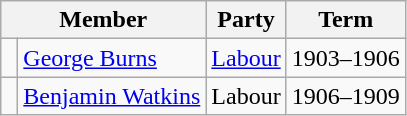<table class="wikitable">
<tr>
<th colspan="2">Member</th>
<th>Party</th>
<th>Term</th>
</tr>
<tr>
<td> </td>
<td><a href='#'>George Burns</a></td>
<td><a href='#'>Labour</a></td>
<td>1903–1906</td>
</tr>
<tr>
<td> </td>
<td><a href='#'>Benjamin Watkins</a></td>
<td>Labour</td>
<td>1906–1909</td>
</tr>
</table>
